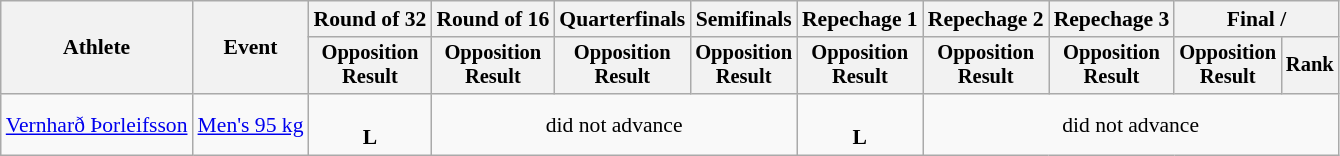<table class="wikitable" style="font-size:90%">
<tr>
<th rowspan="2">Athlete</th>
<th rowspan="2">Event</th>
<th>Round of 32</th>
<th>Round of 16</th>
<th>Quarterfinals</th>
<th>Semifinals</th>
<th>Repechage 1</th>
<th>Repechage 2</th>
<th>Repechage 3</th>
<th colspan=2>Final / </th>
</tr>
<tr style="font-size:95%">
<th>Opposition<br>Result</th>
<th>Opposition<br>Result</th>
<th>Opposition<br>Result</th>
<th>Opposition<br>Result</th>
<th>Opposition<br>Result</th>
<th>Opposition<br>Result</th>
<th>Opposition<br>Result</th>
<th>Opposition<br>Result</th>
<th>Rank</th>
</tr>
<tr align=center>
<td align=left><a href='#'>Vernharð Þorleifsson</a></td>
<td align=left><a href='#'>Men's 95 kg</a></td>
<td><br><strong>L</strong></td>
<td colspan=3>did not advance</td>
<td><br><strong>L</strong></td>
<td colspan=4>did not advance</td>
</tr>
</table>
